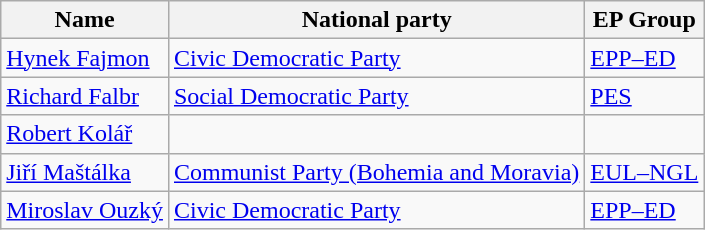<table class="sortable wikitable">
<tr>
<th>Name</th>
<th>National party</th>
<th>EP Group</th>
</tr>
<tr>
<td><a href='#'>Hynek Fajmon</a></td>
<td> <a href='#'>Civic Democratic Party</a></td>
<td> <a href='#'>EPP–ED</a></td>
</tr>
<tr>
<td><a href='#'>Richard Falbr</a></td>
<td> <a href='#'>Social Democratic Party</a></td>
<td> <a href='#'>PES</a></td>
</tr>
<tr>
<td><a href='#'>Robert Kolář</a></td>
<td></td>
<td></td>
</tr>
<tr>
<td><a href='#'>Jiří Maštálka</a></td>
<td> <a href='#'>Communist Party (Bohemia and Moravia)</a></td>
<td> <a href='#'>EUL–NGL</a></td>
</tr>
<tr>
<td><a href='#'>Miroslav Ouzký</a></td>
<td> <a href='#'>Civic Democratic Party</a></td>
<td> <a href='#'>EPP–ED</a></td>
</tr>
</table>
